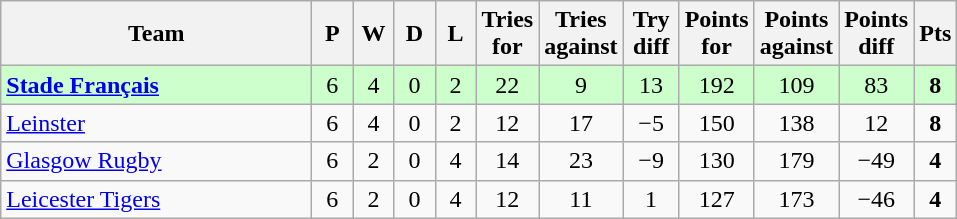<table class="wikitable" style="text-align: center;">
<tr>
<th width="200">Team</th>
<th width="20">P</th>
<th width="20">W</th>
<th width="20">D</th>
<th width="20">L</th>
<th width="20">Tries for</th>
<th width="20">Tries against</th>
<th width="30">Try diff</th>
<th width="20">Points for</th>
<th width="20">Points against</th>
<th width="25">Points diff</th>
<th width="20">Pts</th>
</tr>
<tr bgcolor="#ccffcc">
<td align="left">  <strong><a href='#'>Stade Français</a></strong></td>
<td>6</td>
<td>4</td>
<td>0</td>
<td>2</td>
<td>22</td>
<td>9</td>
<td>13</td>
<td>192</td>
<td>109</td>
<td>83</td>
<td><strong>8</strong></td>
</tr>
<tr>
<td align="left"> <a href='#'>Leinster</a></td>
<td>6</td>
<td>4</td>
<td>0</td>
<td>2</td>
<td>12</td>
<td>17</td>
<td>−5</td>
<td>150</td>
<td>138</td>
<td>12</td>
<td><strong>8</strong></td>
</tr>
<tr>
<td align="left"> <a href='#'>Glasgow Rugby</a></td>
<td>6</td>
<td>2</td>
<td>0</td>
<td>4</td>
<td>14</td>
<td>23</td>
<td>−9</td>
<td>130</td>
<td>179</td>
<td>−49</td>
<td><strong>4</strong></td>
</tr>
<tr>
<td align="left">  <a href='#'>Leicester Tigers</a></td>
<td>6</td>
<td>2</td>
<td>0</td>
<td>4</td>
<td>12</td>
<td>11</td>
<td>1</td>
<td>127</td>
<td>173</td>
<td>−46</td>
<td><strong>4</strong></td>
</tr>
</table>
